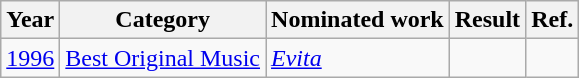<table class=wikitable>
<tr>
<th>Year</th>
<th>Category</th>
<th>Nominated work</th>
<th>Result</th>
<th>Ref.</th>
</tr>
<tr>
<td><a href='#'>1996</a></td>
<td><a href='#'>Best Original Music</a></td>
<td><em><a href='#'>Evita</a></em></td>
<td></td>
<td style="text-align:center;"></td>
</tr>
</table>
